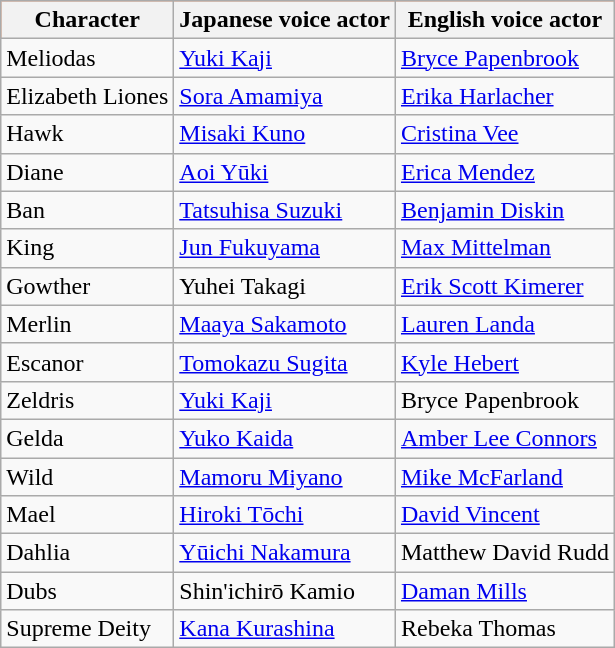<table class="wikitable">
<tr style="background-color: rgb(255,85,0);">
<th>Character</th>
<th>Japanese voice actor</th>
<th>English voice actor</th>
</tr>
<tr>
<td>Meliodas</td>
<td><a href='#'>Yuki Kaji</a></td>
<td><a href='#'>Bryce Papenbrook</a></td>
</tr>
<tr>
<td>Elizabeth Liones</td>
<td><a href='#'>Sora Amamiya</a></td>
<td><a href='#'>Erika Harlacher</a></td>
</tr>
<tr>
<td>Hawk</td>
<td><a href='#'>Misaki Kuno</a></td>
<td><a href='#'>Cristina Vee</a></td>
</tr>
<tr>
<td>Diane</td>
<td><a href='#'>Aoi Yūki</a></td>
<td><a href='#'>Erica Mendez</a></td>
</tr>
<tr>
<td>Ban</td>
<td><a href='#'>Tatsuhisa Suzuki</a></td>
<td><a href='#'>Benjamin Diskin</a></td>
</tr>
<tr>
<td>King</td>
<td><a href='#'>Jun Fukuyama</a></td>
<td><a href='#'>Max Mittelman</a></td>
</tr>
<tr>
<td>Gowther</td>
<td>Yuhei Takagi</td>
<td><a href='#'>Erik Scott Kimerer</a></td>
</tr>
<tr>
<td>Merlin</td>
<td><a href='#'>Maaya Sakamoto</a></td>
<td><a href='#'>Lauren Landa</a></td>
</tr>
<tr>
<td>Escanor</td>
<td><a href='#'>Tomokazu Sugita</a></td>
<td><a href='#'>Kyle Hebert</a></td>
</tr>
<tr>
<td>Zeldris</td>
<td><a href='#'>Yuki Kaji</a></td>
<td>Bryce Papenbrook</td>
</tr>
<tr>
<td>Gelda</td>
<td><a href='#'>Yuko Kaida</a></td>
<td><a href='#'>Amber Lee Connors</a></td>
</tr>
<tr>
<td>Wild</td>
<td><a href='#'>Mamoru Miyano</a></td>
<td><a href='#'>Mike McFarland</a></td>
</tr>
<tr>
<td>Mael</td>
<td><a href='#'>Hiroki Tōchi</a></td>
<td><a href='#'>David Vincent</a></td>
</tr>
<tr>
<td>Dahlia</td>
<td><a href='#'>Yūichi Nakamura</a></td>
<td>Matthew David Rudd</td>
</tr>
<tr>
<td>Dubs</td>
<td>Shin'ichirō Kamio</td>
<td><a href='#'>Daman Mills</a></td>
</tr>
<tr>
<td>Supreme Deity</td>
<td><a href='#'>Kana Kurashina</a></td>
<td>Rebeka Thomas</td>
</tr>
</table>
